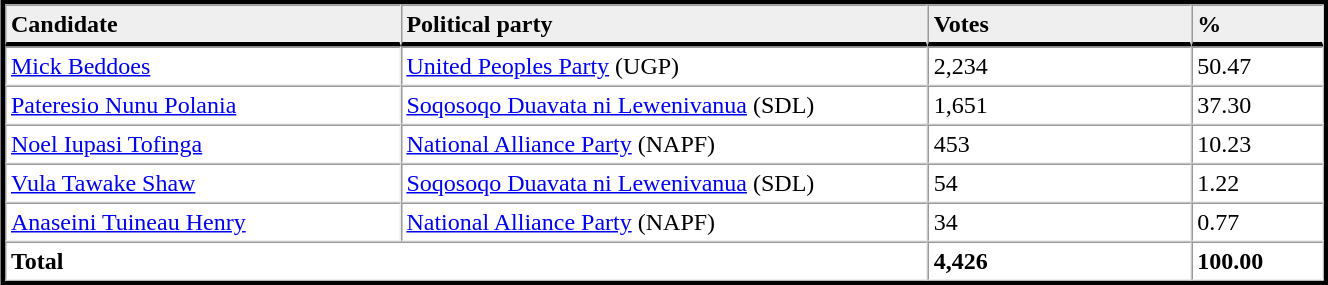<table table width="70%" border="1" align="center" cellpadding=3 cellspacing=0 style="margin:5px; border:3px solid;">
<tr>
<td td width="30%" style="border-bottom:3px solid; background:#efefef;"><strong>Candidate</strong></td>
<td td width="40%" style="border-bottom:3px solid; background:#efefef;"><strong>Political party</strong></td>
<td td width="20%" style="border-bottom:3px solid; background:#efefef;"><strong>Votes</strong></td>
<td td width="10%" style="border-bottom:3px solid; background:#efefef;"><strong>%</strong></td>
</tr>
<tr>
<td><a href='#'>Mick Beddoes</a></td>
<td><a href='#'>United Peoples Party</a> (UGP)</td>
<td>2,234</td>
<td>50.47</td>
</tr>
<tr>
<td><a href='#'>Pateresio Nunu Polania</a></td>
<td><a href='#'>Soqosoqo Duavata ni Lewenivanua</a> (SDL)</td>
<td>1,651</td>
<td>37.30</td>
</tr>
<tr>
<td><a href='#'>Noel Iupasi Tofinga</a></td>
<td><a href='#'>National Alliance Party</a> (NAPF)</td>
<td>453</td>
<td>10.23</td>
</tr>
<tr>
<td><a href='#'>Vula Tawake Shaw</a></td>
<td><a href='#'>Soqosoqo Duavata ni Lewenivanua</a> (SDL)</td>
<td>54</td>
<td>1.22</td>
</tr>
<tr>
<td><a href='#'>Anaseini Tuineau Henry</a></td>
<td><a href='#'>National Alliance Party</a> (NAPF)</td>
<td>34</td>
<td>0.77</td>
</tr>
<tr>
<td colspan=2><strong>Total</strong></td>
<td><strong>4,426</strong></td>
<td><strong>100.00</strong></td>
</tr>
<tr>
</tr>
</table>
